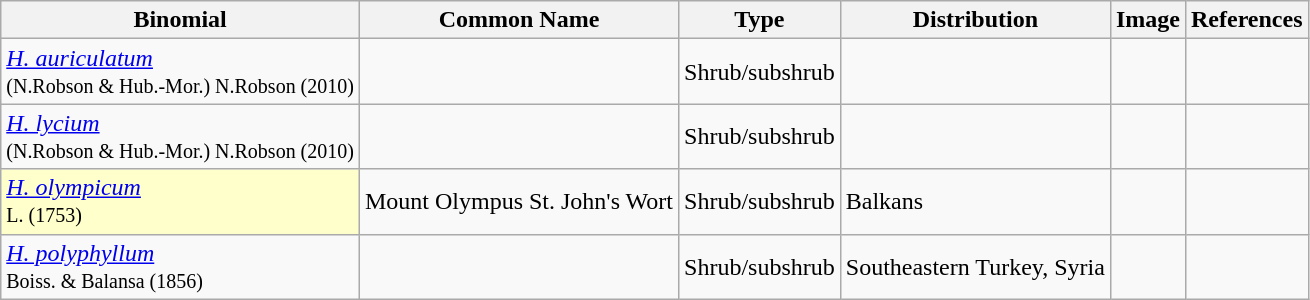<table class="wikitable mw-collapsible ">
<tr>
<th>Binomial</th>
<th>Common Name</th>
<th>Type</th>
<th>Distribution</th>
<th>Image</th>
<th>References</th>
</tr>
<tr>
<td><em><a href='#'>H. auriculatum</a></em><br><small>(N.Robson & Hub.-Mor.) N.Robson (2010)</small></td>
<td></td>
<td>Shrub/subshrub</td>
<td></td>
<td></td>
<td></td>
</tr>
<tr>
<td><em><a href='#'>H. lycium</a></em><br><small>(N.Robson & Hub.-Mor.) N.Robson (2010)</small></td>
<td></td>
<td>Shrub/subshrub</td>
<td></td>
<td></td>
<td></td>
</tr>
<tr>
<td scope="row" style="background:#FFFFCC;"><em><a href='#'>H. olympicum</a></em><br><small>L. (1753)</small></td>
<td>Mount Olympus St. John's Wort</td>
<td>Shrub/subshrub</td>
<td>Balkans</td>
<td></td>
<td></td>
</tr>
<tr>
<td><em><a href='#'>H. polyphyllum</a></em><br><small>Boiss. & Balansa (1856)</small></td>
<td></td>
<td>Shrub/subshrub</td>
<td>Southeastern Turkey, Syria</td>
<td></td>
<td></td>
</tr>
</table>
